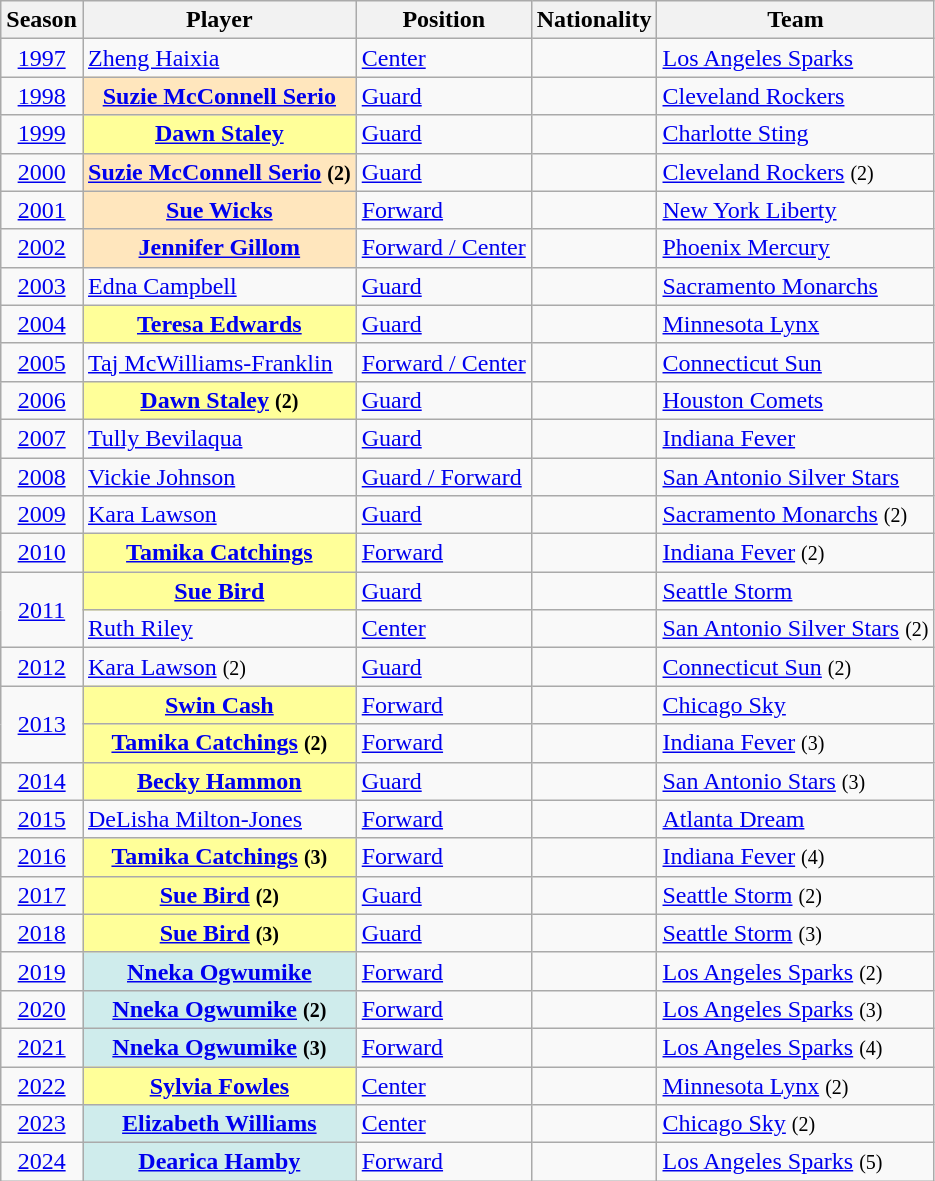<table class="wikitable plainrowheaders sortable" summary="Season (sortable), Player (sortable), Position (sortable), Nationality (sortable) and Team (sortable)">
<tr>
<th scope="col">Season</th>
<th scope="col">Player</th>
<th scope="col">Position</th>
<th scope="col">Nationality</th>
<th scope="col">Team</th>
</tr>
<tr>
<td style="text-align: center"><a href='#'>1997</a></td>
<td><a href='#'>Zheng Haixia</a></td>
<td><a href='#'>Center</a></td>
<td></td>
<td><a href='#'>Los Angeles Sparks</a></td>
</tr>
<tr>
<td style="text-align: center"><a href='#'>1998</a></td>
<th scope="row" style="background-color:#FFE6BD"><a href='#'>Suzie McConnell Serio</a></th>
<td><a href='#'>Guard</a></td>
<td></td>
<td><a href='#'>Cleveland Rockers</a></td>
</tr>
<tr>
<td style="text-align: center"><a href='#'>1999</a></td>
<th scope="row" style="background-color:#FFFF99"><a href='#'>Dawn Staley</a></th>
<td><a href='#'>Guard</a></td>
<td></td>
<td><a href='#'>Charlotte Sting</a></td>
</tr>
<tr>
<td style="text-align: center"><a href='#'>2000</a></td>
<th scope="row" style="background-color:#FFE6BD"><a href='#'>Suzie McConnell Serio</a> <small>(2)</small></th>
<td><a href='#'>Guard</a></td>
<td></td>
<td><a href='#'>Cleveland Rockers</a> <small>(2)</small></td>
</tr>
<tr>
<td style="text-align: center"><a href='#'>2001</a></td>
<th scope="row" style="background-color:#FFE6BD"><a href='#'>Sue Wicks</a></th>
<td><a href='#'>Forward</a></td>
<td></td>
<td><a href='#'>New York Liberty</a></td>
</tr>
<tr>
<td style="text-align: center"><a href='#'>2002</a></td>
<th scope="row" style="background-color:#FFE6BD"><a href='#'>Jennifer Gillom</a></th>
<td><a href='#'>Forward / Center</a></td>
<td></td>
<td><a href='#'>Phoenix Mercury</a></td>
</tr>
<tr>
<td style="text-align: center"><a href='#'>2003</a></td>
<td><a href='#'>Edna Campbell</a></td>
<td><a href='#'>Guard</a></td>
<td></td>
<td><a href='#'>Sacramento Monarchs</a></td>
</tr>
<tr>
<td style="text-align: center"><a href='#'>2004</a></td>
<th scope="row" style="background-color:#FFFF99"><a href='#'>Teresa Edwards</a></th>
<td><a href='#'>Guard</a></td>
<td></td>
<td><a href='#'>Minnesota Lynx</a></td>
</tr>
<tr>
<td style="text-align: center"><a href='#'>2005</a></td>
<td><a href='#'>Taj McWilliams-Franklin</a></td>
<td><a href='#'>Forward / Center</a></td>
<td></td>
<td><a href='#'>Connecticut Sun</a></td>
</tr>
<tr>
<td style="text-align: center"><a href='#'>2006</a></td>
<th scope="row" style="background-color:#FFFF99"><a href='#'>Dawn Staley</a> <small>(2)</small></th>
<td><a href='#'>Guard</a></td>
<td></td>
<td><a href='#'>Houston Comets</a></td>
</tr>
<tr>
<td style="text-align: center"><a href='#'>2007</a></td>
<td><a href='#'>Tully Bevilaqua</a></td>
<td><a href='#'>Guard</a></td>
<td></td>
<td><a href='#'>Indiana Fever</a></td>
</tr>
<tr>
<td style="text-align: center"><a href='#'>2008</a></td>
<td><a href='#'>Vickie Johnson</a></td>
<td><a href='#'>Guard / Forward</a></td>
<td></td>
<td><a href='#'>San Antonio Silver Stars</a></td>
</tr>
<tr>
<td style="text-align: center"><a href='#'>2009</a></td>
<td><a href='#'>Kara Lawson</a></td>
<td><a href='#'>Guard</a></td>
<td></td>
<td><a href='#'>Sacramento Monarchs</a> <small>(2)</small></td>
</tr>
<tr>
<td style="text-align: center"><a href='#'>2010</a></td>
<th scope="row" style="background-color:#FFFF99"><a href='#'>Tamika Catchings</a></th>
<td><a href='#'>Forward</a></td>
<td></td>
<td><a href='#'>Indiana Fever</a> <small>(2)</small></td>
</tr>
<tr>
<td style="text-align: center" rowspan=2><a href='#'>2011</a></td>
<th scope="row" style="background-color:#FFFF99"><a href='#'>Sue Bird</a></th>
<td><a href='#'>Guard</a></td>
<td></td>
<td><a href='#'>Seattle Storm</a></td>
</tr>
<tr>
<td><a href='#'>Ruth Riley</a></td>
<td><a href='#'>Center</a></td>
<td></td>
<td><a href='#'>San Antonio Silver Stars</a> <small>(2)</small></td>
</tr>
<tr>
<td style="text-align: center"><a href='#'>2012</a></td>
<td><a href='#'>Kara Lawson</a> <small>(2)</small></td>
<td><a href='#'>Guard</a></td>
<td></td>
<td><a href='#'>Connecticut Sun</a> <small>(2)</small></td>
</tr>
<tr>
<td style="text-align: center" rowspan=2><a href='#'>2013</a></td>
<th scope="row" style="background-color:#FFFF99"><a href='#'>Swin Cash</a></th>
<td><a href='#'>Forward</a></td>
<td></td>
<td><a href='#'>Chicago Sky</a></td>
</tr>
<tr>
<th scope="row" style="background-color:#FFFF99"><a href='#'>Tamika Catchings</a> <small>(2)</small></th>
<td><a href='#'>Forward</a></td>
<td></td>
<td><a href='#'>Indiana Fever</a> <small>(3)</small></td>
</tr>
<tr>
<td style="text-align: center"><a href='#'>2014</a></td>
<th scope="row" style="background-color:#FFFF99"><a href='#'>Becky Hammon</a></th>
<td><a href='#'>Guard</a></td>
<td></td>
<td><a href='#'>San Antonio Stars</a> <small>(3)</small></td>
</tr>
<tr>
<td style="text-align: center"><a href='#'>2015</a></td>
<td><a href='#'>DeLisha Milton-Jones</a></td>
<td><a href='#'>Forward</a></td>
<td></td>
<td><a href='#'>Atlanta Dream</a></td>
</tr>
<tr>
<td style="text-align: center"><a href='#'>2016</a></td>
<th scope="row" style="background-color:#FFFF99"><a href='#'>Tamika Catchings</a> <small>(3)</small></th>
<td><a href='#'>Forward</a></td>
<td></td>
<td><a href='#'>Indiana Fever</a> <small>(4)</small></td>
</tr>
<tr>
<td style="text-align: center"><a href='#'>2017</a></td>
<th scope="row" style="background-color:#FFFF99"><a href='#'>Sue Bird</a> <small>(2)</small></th>
<td><a href='#'>Guard</a></td>
<td></td>
<td><a href='#'>Seattle Storm</a> <small>(2)</small></td>
</tr>
<tr>
<td style="text-align: center"><a href='#'>2018</a></td>
<th scope="row" style="background-color:#FFFF99"><a href='#'>Sue Bird</a> <small>(3)</small></th>
<td><a href='#'>Guard</a></td>
<td></td>
<td><a href='#'>Seattle Storm</a> <small>(3)</small></td>
</tr>
<tr>
<td style="text-align: center"><a href='#'>2019</a></td>
<th scope="row" style="background-color:#CFECEC"><a href='#'>Nneka Ogwumike</a></th>
<td><a href='#'>Forward</a></td>
<td></td>
<td><a href='#'>Los Angeles Sparks</a> <small>(2)</small></td>
</tr>
<tr>
<td style="text-align: center"><a href='#'>2020</a></td>
<th scope="row" style="background-color:#CFECEC"><a href='#'>Nneka Ogwumike</a> <small>(2)</small></th>
<td><a href='#'>Forward</a></td>
<td></td>
<td><a href='#'>Los Angeles Sparks</a> <small>(3)</small></td>
</tr>
<tr>
<td style="text-align: center"><a href='#'>2021</a></td>
<th scope="row" style="background-color:#CFECEC"><a href='#'>Nneka Ogwumike</a> <small>(3)</small></th>
<td><a href='#'>Forward</a></td>
<td></td>
<td><a href='#'>Los Angeles Sparks</a> <small>(4)</small></td>
</tr>
<tr>
<td style="text-align: center"><a href='#'>2022</a></td>
<th scope="row" style="background-color:#FFFF99"><a href='#'>Sylvia Fowles</a></th>
<td><a href='#'>Center</a></td>
<td></td>
<td><a href='#'>Minnesota Lynx</a> <small>(2)</small></td>
</tr>
<tr>
<td style="text-align: center"><a href='#'>2023</a></td>
<th scope="row" style="background-color:#CFECEC"><a href='#'>Elizabeth Williams</a></th>
<td><a href='#'>Center</a></td>
<td></td>
<td><a href='#'>Chicago Sky</a> <small>(2)</small></td>
</tr>
<tr>
<td style="text-align: center"><a href='#'>2024</a></td>
<th scope="row" style="background-color:#CFECEC"><a href='#'>Dearica Hamby</a></th>
<td><a href='#'>Forward</a></td>
<td></td>
<td><a href='#'>Los Angeles Sparks</a> <small>(5)</small></td>
</tr>
</table>
